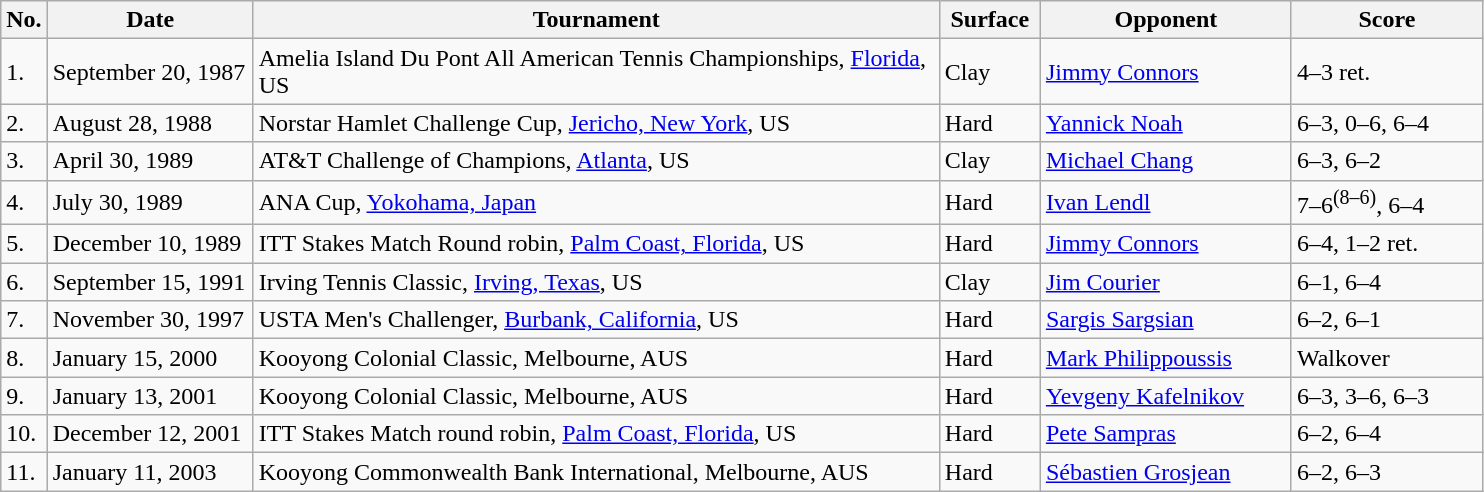<table class="sortable wikitable">
<tr>
<th width=20>No.</th>
<th width=130>Date</th>
<th width=450>Tournament</th>
<th width=60>Surface</th>
<th width=160>Opponent</th>
<th style="width:120px" class="unsortable">Score</th>
</tr>
<tr>
<td>1.</td>
<td>September 20, 1987</td>
<td>Amelia Island Du Pont All American Tennis Championships, <a href='#'>Florida</a>, US</td>
<td>Clay</td>
<td> <a href='#'>Jimmy Connors</a></td>
<td>4–3 ret.</td>
</tr>
<tr>
<td>2.</td>
<td>August 28, 1988</td>
<td>Norstar Hamlet Challenge Cup, <a href='#'>Jericho, New York</a>, US</td>
<td>Hard</td>
<td> <a href='#'>Yannick Noah</a></td>
<td>6–3, 0–6, 6–4</td>
</tr>
<tr>
<td>3.</td>
<td>April 30, 1989</td>
<td>AT&T Challenge of Champions, <a href='#'>Atlanta</a>, US</td>
<td>Clay</td>
<td> <a href='#'>Michael Chang</a></td>
<td>6–3, 6–2</td>
</tr>
<tr>
<td>4.</td>
<td>July 30, 1989</td>
<td>ANA Cup, <a href='#'>Yokohama, Japan</a></td>
<td>Hard</td>
<td> <a href='#'>Ivan Lendl</a></td>
<td>7–6<sup>(8–6)</sup>, 6–4</td>
</tr>
<tr>
<td>5.</td>
<td>December 10, 1989</td>
<td>ITT Stakes Match Round robin, <a href='#'>Palm Coast, Florida</a>, US</td>
<td>Hard</td>
<td> <a href='#'>Jimmy Connors</a></td>
<td>6–4, 1–2 ret.</td>
</tr>
<tr>
<td>6.</td>
<td>September 15, 1991</td>
<td>Irving Tennis Classic, <a href='#'>Irving, Texas</a>, US</td>
<td>Clay</td>
<td> <a href='#'>Jim Courier</a></td>
<td>6–1, 6–4</td>
</tr>
<tr>
<td>7.</td>
<td>November 30, 1997</td>
<td>USTA Men's Challenger, <a href='#'>Burbank, California</a>, US</td>
<td>Hard</td>
<td> <a href='#'>Sargis Sargsian</a></td>
<td>6–2, 6–1</td>
</tr>
<tr>
<td>8.</td>
<td>January 15, 2000</td>
<td>Kooyong Colonial Classic, Melbourne, AUS</td>
<td>Hard</td>
<td> <a href='#'>Mark Philippoussis</a></td>
<td>Walkover</td>
</tr>
<tr>
<td>9.</td>
<td>January 13, 2001</td>
<td>Kooyong Colonial Classic, Melbourne, AUS</td>
<td>Hard</td>
<td> <a href='#'>Yevgeny Kafelnikov</a></td>
<td>6–3, 3–6, 6–3</td>
</tr>
<tr>
<td>10.</td>
<td>December 12, 2001</td>
<td>ITT Stakes Match round robin, <a href='#'>Palm Coast, Florida</a>, US</td>
<td>Hard</td>
<td> <a href='#'>Pete Sampras</a></td>
<td>6–2, 6–4</td>
</tr>
<tr>
<td>11.</td>
<td>January 11, 2003</td>
<td>Kooyong Commonwealth Bank International, Melbourne, AUS</td>
<td>Hard</td>
<td> <a href='#'>Sébastien Grosjean</a></td>
<td>6–2, 6–3</td>
</tr>
</table>
